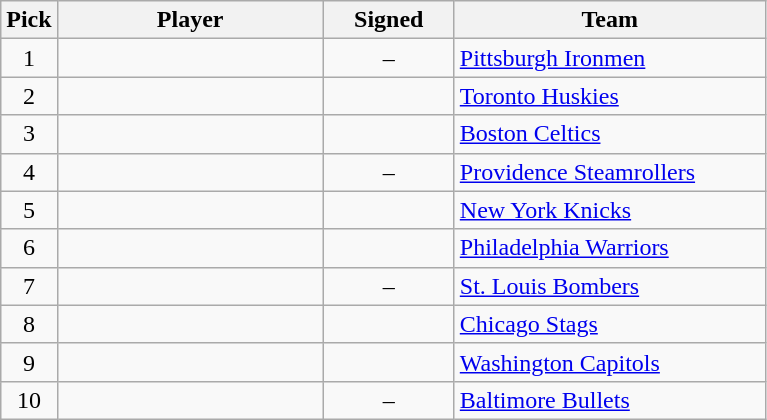<table class="wikitable sortable" style="text-align:left">
<tr>
<th style="width:30px">Pick</th>
<th style="width:170px">Player</th>
<th style="width:80px">Signed</th>
<th style="width:200px">Team</th>
</tr>
<tr>
<td align=center>1</td>
<td></td>
<td align=center>–</td>
<td><a href='#'>Pittsburgh Ironmen</a></td>
</tr>
<tr>
<td align=center>2</td>
<td></td>
<td align=center></td>
<td><a href='#'>Toronto Huskies</a></td>
</tr>
<tr>
<td align=center>3</td>
<td></td>
<td align=center></td>
<td><a href='#'>Boston Celtics</a></td>
</tr>
<tr>
<td align=center>4</td>
<td></td>
<td align=center>–</td>
<td><a href='#'>Providence Steamrollers</a></td>
</tr>
<tr>
<td align=center>5</td>
<td></td>
<td align=center></td>
<td><a href='#'>New York Knicks</a></td>
</tr>
<tr>
<td align=center>6</td>
<td></td>
<td align=center></td>
<td><a href='#'>Philadelphia Warriors</a></td>
</tr>
<tr>
<td align=center>7</td>
<td></td>
<td align=center>–</td>
<td><a href='#'>St. Louis Bombers</a></td>
</tr>
<tr>
<td align=center>8</td>
<td></td>
<td align=center></td>
<td><a href='#'>Chicago Stags</a></td>
</tr>
<tr>
<td align=center>9</td>
<td></td>
<td align=center></td>
<td><a href='#'>Washington Capitols</a></td>
</tr>
<tr>
<td align=center>10</td>
<td></td>
<td align=center>–</td>
<td><a href='#'>Baltimore Bullets</a></td>
</tr>
</table>
